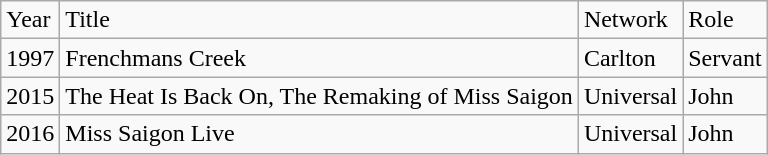<table class="wikitable">
<tr>
<td>Year</td>
<td>Title</td>
<td>Network</td>
<td>Role</td>
</tr>
<tr>
<td>1997</td>
<td>Frenchmans Creek</td>
<td>Carlton</td>
<td>Servant</td>
</tr>
<tr>
<td>2015</td>
<td>The Heat Is Back On, The Remaking of Miss Saigon</td>
<td>Universal</td>
<td>John</td>
</tr>
<tr>
<td>2016</td>
<td>Miss Saigon Live</td>
<td>Universal</td>
<td>John</td>
</tr>
</table>
